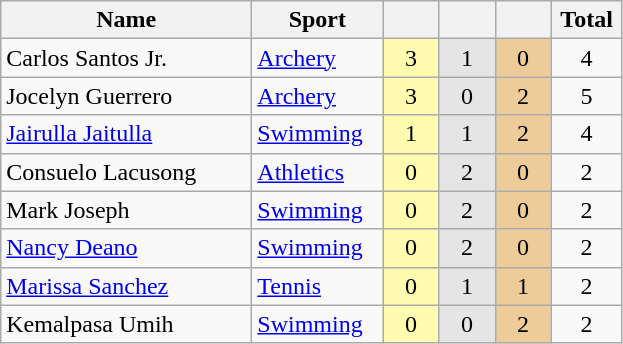<table class="wikitable" style="font-size:100%; text-align:center;">
<tr>
<th width="160">Name</th>
<th width="80">Sport</th>
<th width="30"></th>
<th width="30"></th>
<th width="30"></th>
<th width="40">Total</th>
</tr>
<tr>
<td align=left>Carlos Santos Jr.</td>
<td align=left><a href='#'>Archery</a></td>
<td bgcolor=#fffcaf>3</td>
<td bgcolor=#e5e5e5>1</td>
<td bgcolor=#eecc99>0</td>
<td>4</td>
</tr>
<tr>
<td align=left>Jocelyn Guerrero</td>
<td align=left><a href='#'>Archery</a></td>
<td bgcolor=#fffcaf>3</td>
<td bgcolor=#e5e5e5>0</td>
<td bgcolor=#eecc99>2</td>
<td>5</td>
</tr>
<tr>
<td align=left><a href='#'>Jairulla Jaitulla</a></td>
<td align=left><a href='#'>Swimming</a></td>
<td bgcolor=#fffcaf>1</td>
<td bgcolor=#e5e5e5>1</td>
<td bgcolor=#eecc99>2</td>
<td>4</td>
</tr>
<tr>
<td align=left>Consuelo Lacusong</td>
<td align=left><a href='#'>Athletics</a></td>
<td bgcolor=#fffcaf>0</td>
<td bgcolor=#e5e5e5>2</td>
<td bgcolor=#eecc99>0</td>
<td>2</td>
</tr>
<tr>
<td align=left>Mark Joseph</td>
<td align=left><a href='#'>Swimming</a></td>
<td bgcolor=#fffcaf>0</td>
<td bgcolor=#e5e5e5>2</td>
<td bgcolor=#eecc99>0</td>
<td>2</td>
</tr>
<tr>
<td align=left><a href='#'>Nancy Deano</a></td>
<td align=left><a href='#'>Swimming</a></td>
<td bgcolor=#fffcaf>0</td>
<td bgcolor=#e5e5e5>2</td>
<td bgcolor=#eecc99>0</td>
<td>2</td>
</tr>
<tr>
<td align=left><a href='#'>Marissa Sanchez</a></td>
<td align=left><a href='#'>Tennis</a></td>
<td bgcolor=#fffcaf>0</td>
<td bgcolor=#e5e5e5>1</td>
<td bgcolor=#eecc99>1</td>
<td>2</td>
</tr>
<tr>
<td align=left>Kemalpasa Umih</td>
<td align=left><a href='#'>Swimming</a></td>
<td bgcolor=#fffcaf>0</td>
<td bgcolor=#e5e5e5>0</td>
<td bgcolor=#eecc99>2</td>
<td>2</td>
</tr>
</table>
